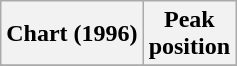<table class="wikitable sortable plainrowheaders" style="text-align:center">
<tr>
<th scope="col">Chart (1996)</th>
<th scope="col">Peak<br> position</th>
</tr>
<tr>
</tr>
</table>
